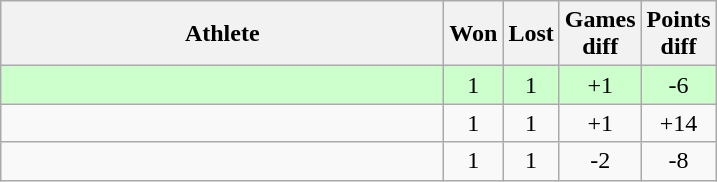<table class="wikitable">
<tr>
<th style="width:18em">Athlete</th>
<th>Won</th>
<th>Lost</th>
<th>Games<br>diff</th>
<th>Points<br>diff</th>
</tr>
<tr bgcolor="#ccffcc">
<td></td>
<td align="center">1</td>
<td align="center">1</td>
<td align="center">+1</td>
<td align="center">-6</td>
</tr>
<tr>
<td></td>
<td align="center">1</td>
<td align="center">1</td>
<td align="center">+1</td>
<td align="center">+14</td>
</tr>
<tr>
<td></td>
<td align="center">1</td>
<td align="center">1</td>
<td align="center">-2</td>
<td align="center">-8</td>
</tr>
</table>
